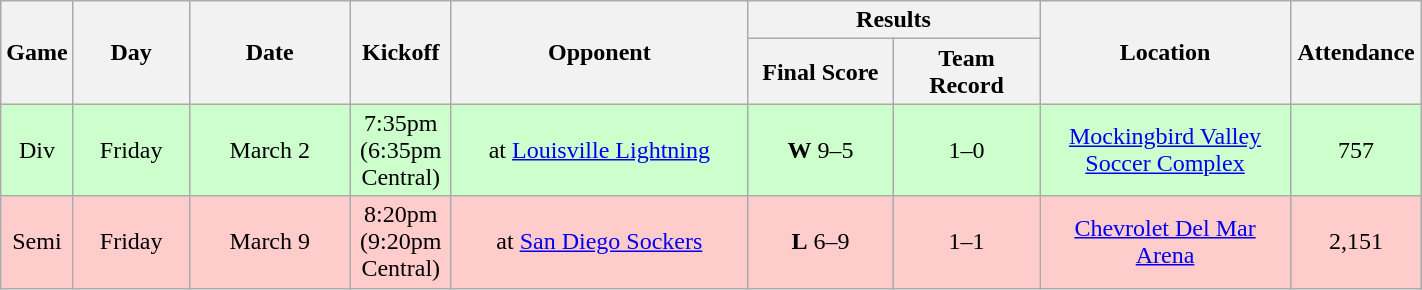<table class="wikitable">
<tr>
<th rowspan="2" width="40">Game</th>
<th rowspan="2" width="70">Day</th>
<th rowspan="2" width="100">Date</th>
<th rowspan="2" width="60">Kickoff</th>
<th rowspan="2" width="190">Opponent</th>
<th colspan="2" width="180">Results</th>
<th rowspan="2" width="160">Location</th>
<th rowspan="2" width="80">Attendance</th>
</tr>
<tr>
<th width="90">Final Score</th>
<th width="90">Team Record</th>
</tr>
<tr align="center" bgcolor="#CCFFCC">
<td align="center">Div</td>
<td align="center">Friday</td>
<td align="center">March 2</td>
<td align="center">7:35pm<br>(6:35pm Central)</td>
<td align="center">at <a href='#'>Louisville Lightning</a></td>
<td align="center"><strong>W</strong> 9–5</td>
<td align="center">1–0</td>
<td align="center"><a href='#'>Mockingbird Valley Soccer Complex</a></td>
<td align="center">757</td>
</tr>
<tr align="center" bgcolor="#FFCCCC">
<td align="center">Semi</td>
<td align="center">Friday</td>
<td align="center">March 9</td>
<td align="center">8:20pm<br>(9:20pm Central)</td>
<td align="center">at <a href='#'>San Diego Sockers</a></td>
<td align="center"><strong>L</strong> 6–9</td>
<td align="center">1–1</td>
<td align="center"><a href='#'>Chevrolet Del Mar Arena</a></td>
<td align="center">2,151</td>
</tr>
</table>
